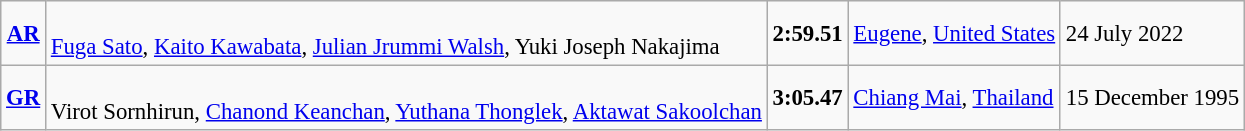<table class="wikitable" style="font-size:95%; position:relative;">
<tr>
<td align=center><strong><a href='#'>AR</a></strong></td>
<td><br><a href='#'>Fuga Sato</a>, <a href='#'>Kaito Kawabata</a>, <a href='#'>Julian Jrummi Walsh</a>, Yuki Joseph Nakajima</td>
<td><strong>2:59.51</strong></td>
<td><a href='#'>Eugene</a>, <a href='#'>United States</a></td>
<td>24 July 2022</td>
</tr>
<tr>
<td align=center><strong><a href='#'>GR</a></strong></td>
<td><br>	Virot Sornhirun, <a href='#'>Chanond Keanchan</a>, <a href='#'>Yuthana Thonglek</a>, <a href='#'>Aktawat Sakoolchan</a></td>
<td><strong>3:05.47</strong></td>
<td><a href='#'>Chiang Mai</a>, <a href='#'>Thailand</a></td>
<td>15 December 1995</td>
</tr>
</table>
